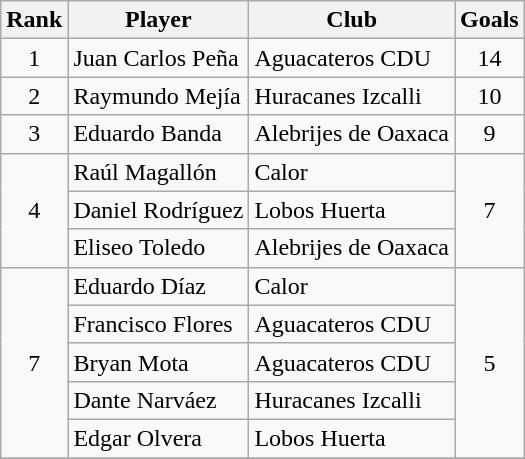<table class="wikitable">
<tr>
<th>Rank</th>
<th>Player</th>
<th>Club</th>
<th>Goals</th>
</tr>
<tr>
<td align=center rowspan=1>1</td>
<td> Juan Carlos Peña</td>
<td>Aguacateros CDU</td>
<td align=center rowspan=1>14</td>
</tr>
<tr>
<td align=center rowspan=1>2</td>
<td> Raymundo Mejía</td>
<td>Huracanes Izcalli</td>
<td align=center rowspan=1>10</td>
</tr>
<tr>
<td align=center rowspan=1>3</td>
<td> Eduardo Banda</td>
<td>Alebrijes de Oaxaca</td>
<td align=center rowspan=1>9</td>
</tr>
<tr>
<td align=center rowspan=3>4</td>
<td> Raúl Magallón</td>
<td>Calor</td>
<td align=center rowspan=3>7</td>
</tr>
<tr>
<td> Daniel Rodríguez</td>
<td>Lobos Huerta</td>
</tr>
<tr>
<td> Eliseo Toledo</td>
<td>Alebrijes de Oaxaca</td>
</tr>
<tr>
<td align=center rowspan=5>7</td>
<td> Eduardo Díaz</td>
<td>Calor</td>
<td align=center rowspan=5>5</td>
</tr>
<tr>
<td> Francisco Flores</td>
<td>Aguacateros CDU</td>
</tr>
<tr>
<td> Bryan Mota</td>
<td>Aguacateros CDU</td>
</tr>
<tr>
<td> Dante Narváez</td>
<td>Huracanes Izcalli</td>
</tr>
<tr>
<td> Edgar Olvera</td>
<td>Lobos Huerta</td>
</tr>
<tr>
</tr>
</table>
